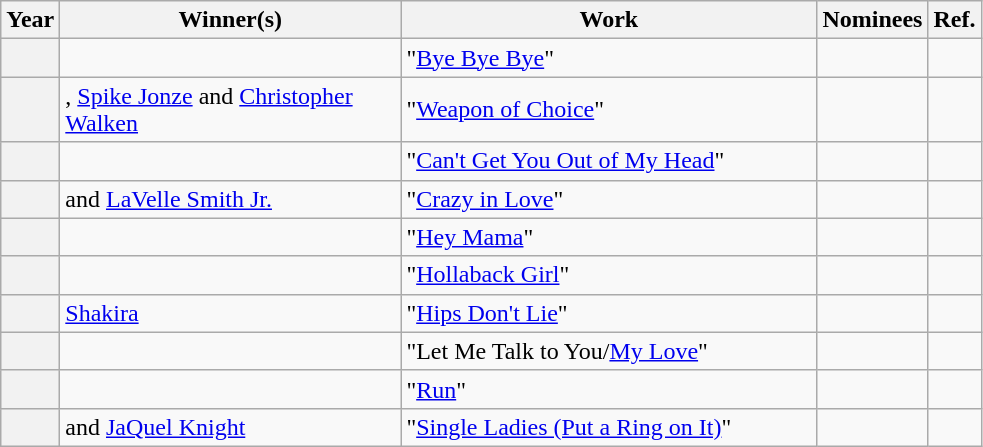<table class="wikitable sortable">
<tr>
<th scope="col" style="width:5px;">Year</th>
<th scope="col" style="width:220px;">Winner(s)</th>
<th scope="col" style="width:270px;">Work</th>
<th scope="col" class="unsortable">Nominees</th>
<th scope="col" class="unsortable">Ref.</th>
</tr>
<tr>
<th scope="row"></th>
<td></td>
<td>"<a href='#'>Bye Bye Bye</a>" </td>
<td></td>
<td align="center"></td>
</tr>
<tr>
<th scope="row"></th>
<td>, <a href='#'>Spike Jonze</a> and <a href='#'>Christopher Walken</a></td>
<td>"<a href='#'>Weapon of Choice</a>" </td>
<td></td>
<td align="center"></td>
</tr>
<tr>
<th scope="row"></th>
<td></td>
<td>"<a href='#'>Can't Get You Out of My Head</a>" </td>
<td></td>
<td align="center"></td>
</tr>
<tr>
<th scope="row"></th>
<td> and <a href='#'>LaVelle Smith Jr.</a></td>
<td>"<a href='#'>Crazy in Love</a>" </td>
<td></td>
<td align="center"></td>
</tr>
<tr>
<th scope="row"></th>
<td></td>
<td>"<a href='#'>Hey Mama</a>" </td>
<td></td>
<td align="center"></td>
</tr>
<tr>
<th scope="row"></th>
<td></td>
<td>"<a href='#'>Hollaback Girl</a>" </td>
<td></td>
<td align="center"></td>
</tr>
<tr>
<th scope="row"></th>
<td><a href='#'>Shakira</a></td>
<td>"<a href='#'>Hips Don't Lie</a>" </td>
<td></td>
<td align="center"></td>
</tr>
<tr>
<th scope="row"></th>
<td></td>
<td>"Let Me Talk to You/<a href='#'>My Love</a>" </td>
<td></td>
<td align="center"></td>
</tr>
<tr>
<th scope="row"></th>
<td></td>
<td>"<a href='#'>Run</a>" </td>
<td></td>
<td align="center"></td>
</tr>
<tr>
<th scope="row"></th>
<td> and <a href='#'>JaQuel Knight</a></td>
<td>"<a href='#'>Single Ladies (Put a Ring on It)</a>" </td>
<td></td>
<td align="center"></td>
</tr>
</table>
